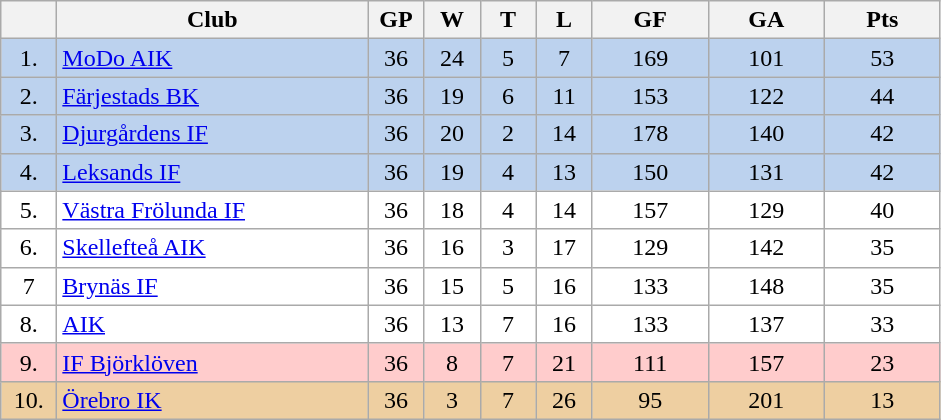<table class="wikitable">
<tr>
<th width="30"></th>
<th width="200">Club</th>
<th width="30">GP</th>
<th width="30">W</th>
<th width="30">T</th>
<th width="30">L</th>
<th width="70">GF</th>
<th width="70">GA</th>
<th width="70">Pts</th>
</tr>
<tr bgcolor="#BCD2EE" align="center">
<td>1.</td>
<td align="left"><a href='#'>MoDo AIK</a></td>
<td>36</td>
<td>24</td>
<td>5</td>
<td>7</td>
<td>169</td>
<td>101</td>
<td>53</td>
</tr>
<tr bgcolor="#BCD2EE" align="center">
<td>2.</td>
<td align="left"><a href='#'>Färjestads BK</a></td>
<td>36</td>
<td>19</td>
<td>6</td>
<td>11</td>
<td>153</td>
<td>122</td>
<td>44</td>
</tr>
<tr bgcolor="#BCD2EE" align="center">
<td>3.</td>
<td align="left"><a href='#'>Djurgårdens IF</a></td>
<td>36</td>
<td>20</td>
<td>2</td>
<td>14</td>
<td>178</td>
<td>140</td>
<td>42</td>
</tr>
<tr bgcolor="#BCD2EE" align="center">
<td>4.</td>
<td align="left"><a href='#'>Leksands IF</a></td>
<td>36</td>
<td>19</td>
<td>4</td>
<td>13</td>
<td>150</td>
<td>131</td>
<td>42</td>
</tr>
<tr bgcolor="#FFFFFF" align="center">
<td>5.</td>
<td align="left"><a href='#'>Västra Frölunda IF</a></td>
<td>36</td>
<td>18</td>
<td>4</td>
<td>14</td>
<td>157</td>
<td>129</td>
<td>40</td>
</tr>
<tr bgcolor="#FFFFFF" align="center">
<td>6.</td>
<td align="left"><a href='#'>Skellefteå AIK</a></td>
<td>36</td>
<td>16</td>
<td>3</td>
<td>17</td>
<td>129</td>
<td>142</td>
<td>35</td>
</tr>
<tr bgcolor="#FFFFFF" align="center">
<td>7</td>
<td align="left"><a href='#'>Brynäs IF</a></td>
<td>36</td>
<td>15</td>
<td>5</td>
<td>16</td>
<td>133</td>
<td>148</td>
<td>35</td>
</tr>
<tr bgcolor="#FFFFFF" align="center">
<td>8.</td>
<td align="left"><a href='#'>AIK</a></td>
<td>36</td>
<td>13</td>
<td>7</td>
<td>16</td>
<td>133</td>
<td>137</td>
<td>33</td>
</tr>
<tr bgcolor="#ffcccc" align="center">
<td>9.</td>
<td align="left"><a href='#'>IF Björklöven</a></td>
<td>36</td>
<td>8</td>
<td>7</td>
<td>21</td>
<td>111</td>
<td>157</td>
<td>23</td>
</tr>
<tr bgcolor="#EECFA1" align="center">
<td>10.</td>
<td align="left"><a href='#'>Örebro IK</a></td>
<td>36</td>
<td>3</td>
<td>7</td>
<td>26</td>
<td>95</td>
<td>201</td>
<td>13</td>
</tr>
</table>
